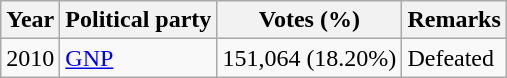<table class="wikitable">
<tr>
<th>Year</th>
<th>Political party</th>
<th>Votes (%)</th>
<th>Remarks</th>
</tr>
<tr>
<td>2010</td>
<td><a href='#'>GNP</a></td>
<td>151,064 (18.20%)</td>
<td>Defeated</td>
</tr>
</table>
